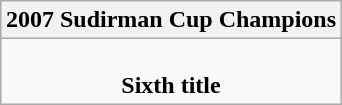<table class=wikitable style="text-align:center; margin:auto">
<tr>
<th>2007 Sudirman Cup Champions</th>
</tr>
<tr>
<td><strong></strong> <br> <strong>Sixth title</strong></td>
</tr>
</table>
